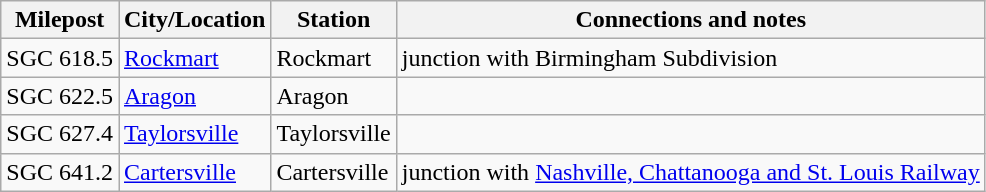<table class="wikitable">
<tr>
<th>Milepost</th>
<th>City/Location</th>
<th>Station</th>
<th>Connections and notes</th>
</tr>
<tr>
<td>SGC 618.5</td>
<td><a href='#'>Rockmart</a></td>
<td>Rockmart</td>
<td>junction with Birmingham Subdivision</td>
</tr>
<tr>
<td>SGC 622.5</td>
<td><a href='#'>Aragon</a></td>
<td>Aragon</td>
<td></td>
</tr>
<tr>
<td>SGC 627.4</td>
<td><a href='#'>Taylorsville</a></td>
<td>Taylorsville</td>
<td></td>
</tr>
<tr>
<td>SGC 641.2</td>
<td><a href='#'>Cartersville</a></td>
<td>Cartersville</td>
<td>junction with <a href='#'>Nashville, Chattanooga and St. Louis Railway</a></td>
</tr>
</table>
